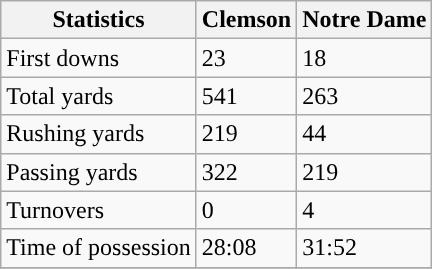<table class="wikitable">
<tr>
<th>Statistics</th>
<th>Clemson</th>
<th>Notre Dame</th>
</tr>
<tr>
<td>First downs</td>
<td>23</td>
<td>18</td>
</tr>
<tr>
<td>Total yards</td>
<td>541</td>
<td>263</td>
</tr>
<tr>
<td>Rushing yards</td>
<td>219</td>
<td>44</td>
</tr>
<tr>
<td>Passing yards</td>
<td>322</td>
<td>219</td>
</tr>
<tr>
<td>Turnovers</td>
<td>0</td>
<td>4</td>
</tr>
<tr>
<td>Time of possession</td>
<td>28:08</td>
<td>31:52</td>
</tr>
<tr>
</tr>
</table>
